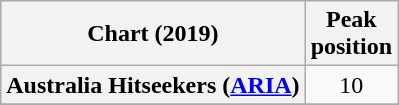<table class="wikitable sortable plainrowheaders" style="text-align:center">
<tr>
<th scope="col">Chart (2019)</th>
<th scope="col">Peak<br>position</th>
</tr>
<tr>
<th scope="row">Australia Hitseekers (<a href='#'>ARIA</a>)</th>
<td>10</td>
</tr>
<tr>
</tr>
<tr>
</tr>
</table>
